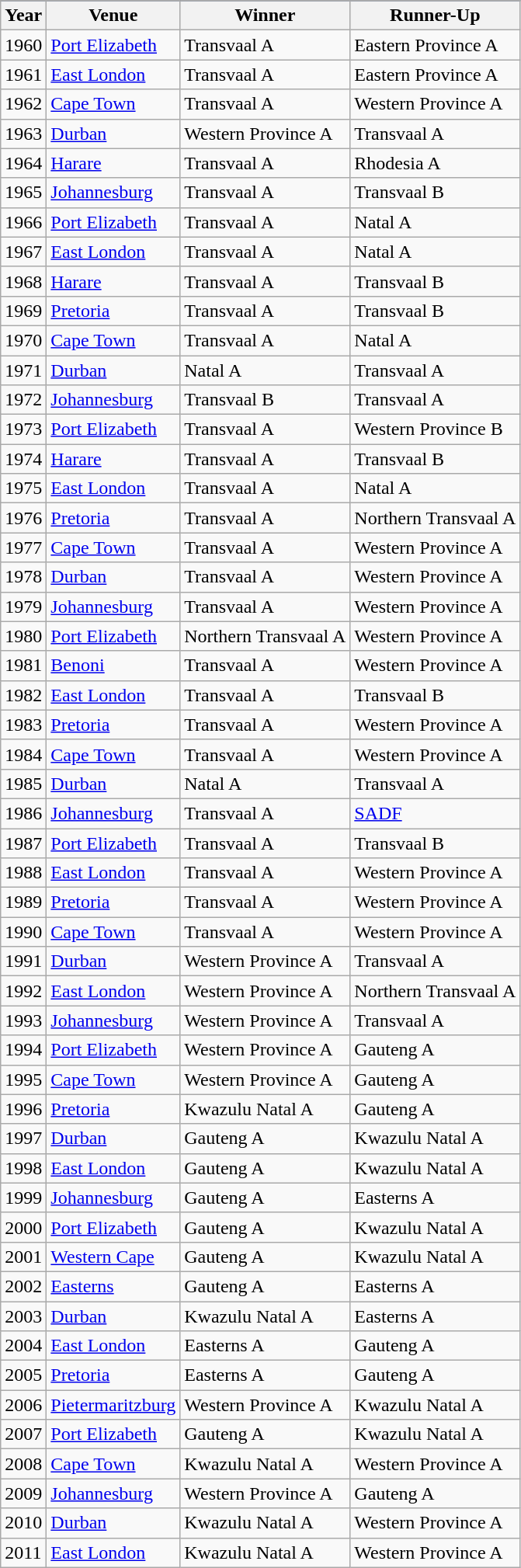<table class="sortable wikitable" style="border:#435877 solid 1px; border-collapse: collapse;">
<tr bgcolor="#d1e4fd">
</tr>
<tr>
<th><strong>Year</strong></th>
<th><strong>Venue</strong></th>
<th><strong>Winner</strong></th>
<th><strong>Runner-Up</strong></th>
</tr>
<tr>
<td>1960</td>
<td><a href='#'>Port Elizabeth</a></td>
<td>Transvaal A</td>
<td>Eastern Province A</td>
</tr>
<tr>
<td>1961</td>
<td><a href='#'>East London</a></td>
<td>Transvaal A</td>
<td>Eastern Province A</td>
</tr>
<tr>
<td>1962</td>
<td><a href='#'>Cape Town</a></td>
<td>Transvaal A</td>
<td>Western Province A</td>
</tr>
<tr>
<td>1963</td>
<td><a href='#'>Durban</a></td>
<td>Western Province A</td>
<td>Transvaal A</td>
</tr>
<tr>
<td>1964</td>
<td><a href='#'>Harare</a></td>
<td>Transvaal A</td>
<td>Rhodesia A</td>
</tr>
<tr>
<td>1965</td>
<td><a href='#'>Johannesburg</a></td>
<td>Transvaal A</td>
<td>Transvaal B</td>
</tr>
<tr>
<td>1966</td>
<td><a href='#'>Port Elizabeth</a></td>
<td>Transvaal A</td>
<td>Natal A</td>
</tr>
<tr>
<td>1967</td>
<td><a href='#'>East London</a></td>
<td>Transvaal A</td>
<td>Natal A</td>
</tr>
<tr>
<td>1968</td>
<td><a href='#'>Harare</a></td>
<td>Transvaal A</td>
<td>Transvaal B</td>
</tr>
<tr>
<td>1969</td>
<td><a href='#'>Pretoria</a></td>
<td>Transvaal A</td>
<td>Transvaal B</td>
</tr>
<tr>
<td>1970</td>
<td><a href='#'>Cape Town</a></td>
<td>Transvaal A</td>
<td>Natal A</td>
</tr>
<tr>
<td>1971</td>
<td><a href='#'>Durban</a></td>
<td>Natal A</td>
<td>Transvaal A</td>
</tr>
<tr>
<td>1972</td>
<td><a href='#'>Johannesburg</a></td>
<td>Transvaal B</td>
<td>Transvaal A</td>
</tr>
<tr>
<td>1973</td>
<td><a href='#'>Port Elizabeth</a></td>
<td>Transvaal A</td>
<td>Western Province B</td>
</tr>
<tr>
<td>1974</td>
<td><a href='#'>Harare</a></td>
<td>Transvaal A</td>
<td>Transvaal B</td>
</tr>
<tr>
<td>1975</td>
<td><a href='#'>East London</a></td>
<td>Transvaal A</td>
<td>Natal A</td>
</tr>
<tr>
<td>1976</td>
<td><a href='#'>Pretoria</a></td>
<td>Transvaal A</td>
<td>Northern Transvaal A</td>
</tr>
<tr>
<td>1977</td>
<td><a href='#'>Cape Town</a></td>
<td>Transvaal A</td>
<td>Western Province A</td>
</tr>
<tr>
<td>1978</td>
<td><a href='#'>Durban</a></td>
<td>Transvaal A</td>
<td>Western Province A</td>
</tr>
<tr>
<td>1979</td>
<td><a href='#'>Johannesburg</a></td>
<td>Transvaal A</td>
<td>Western Province A</td>
</tr>
<tr>
<td>1980</td>
<td><a href='#'>Port Elizabeth</a></td>
<td>Northern Transvaal A</td>
<td>Western Province A</td>
</tr>
<tr>
<td>1981</td>
<td><a href='#'>Benoni</a></td>
<td>Transvaal A</td>
<td>Western Province A</td>
</tr>
<tr>
<td>1982</td>
<td><a href='#'>East London</a></td>
<td>Transvaal A</td>
<td>Transvaal B</td>
</tr>
<tr>
<td>1983</td>
<td><a href='#'>Pretoria</a></td>
<td>Transvaal A</td>
<td>Western Province A</td>
</tr>
<tr>
<td>1984</td>
<td><a href='#'>Cape Town</a></td>
<td>Transvaal A</td>
<td>Western Province A</td>
</tr>
<tr>
<td>1985</td>
<td><a href='#'>Durban</a></td>
<td>Natal A</td>
<td>Transvaal A</td>
</tr>
<tr>
<td>1986</td>
<td><a href='#'>Johannesburg</a></td>
<td>Transvaal A</td>
<td><a href='#'>SADF</a></td>
</tr>
<tr>
<td>1987</td>
<td><a href='#'>Port Elizabeth</a></td>
<td>Transvaal A</td>
<td>Transvaal B</td>
</tr>
<tr>
<td>1988</td>
<td><a href='#'>East London</a></td>
<td>Transvaal A</td>
<td>Western Province A</td>
</tr>
<tr>
<td>1989</td>
<td><a href='#'>Pretoria</a></td>
<td>Transvaal A</td>
<td>Western Province A</td>
</tr>
<tr>
<td>1990</td>
<td><a href='#'>Cape Town</a></td>
<td>Transvaal A</td>
<td>Western Province A</td>
</tr>
<tr>
<td>1991</td>
<td><a href='#'>Durban</a></td>
<td>Western Province A</td>
<td>Transvaal A</td>
</tr>
<tr>
<td>1992</td>
<td><a href='#'>East London</a></td>
<td>Western Province A</td>
<td>Northern Transvaal A</td>
</tr>
<tr>
<td>1993</td>
<td><a href='#'>Johannesburg</a></td>
<td>Western Province A</td>
<td>Transvaal A</td>
</tr>
<tr>
<td>1994</td>
<td><a href='#'>Port Elizabeth</a></td>
<td>Western Province A</td>
<td>Gauteng A</td>
</tr>
<tr>
<td>1995</td>
<td><a href='#'>Cape Town</a></td>
<td>Western Province A</td>
<td>Gauteng A</td>
</tr>
<tr>
<td>1996</td>
<td><a href='#'>Pretoria</a></td>
<td>Kwazulu Natal A</td>
<td>Gauteng A</td>
</tr>
<tr>
<td>1997</td>
<td><a href='#'>Durban</a></td>
<td>Gauteng A</td>
<td>Kwazulu Natal A</td>
</tr>
<tr>
<td>1998</td>
<td><a href='#'>East London</a></td>
<td>Gauteng A</td>
<td>Kwazulu Natal A</td>
</tr>
<tr>
<td>1999</td>
<td><a href='#'>Johannesburg</a></td>
<td>Gauteng A</td>
<td>Easterns A</td>
</tr>
<tr>
<td>2000</td>
<td><a href='#'>Port Elizabeth</a></td>
<td>Gauteng A</td>
<td>Kwazulu Natal A</td>
</tr>
<tr>
<td>2001</td>
<td><a href='#'>Western Cape</a></td>
<td>Gauteng A</td>
<td>Kwazulu Natal A</td>
</tr>
<tr>
<td>2002</td>
<td><a href='#'>Easterns</a></td>
<td>Gauteng A</td>
<td>Easterns A</td>
</tr>
<tr>
<td>2003</td>
<td><a href='#'>Durban</a></td>
<td>Kwazulu Natal A</td>
<td>Easterns A</td>
</tr>
<tr>
<td>2004</td>
<td><a href='#'>East London</a></td>
<td>Easterns A</td>
<td>Gauteng A</td>
</tr>
<tr>
<td>2005</td>
<td><a href='#'>Pretoria</a></td>
<td>Easterns A</td>
<td>Gauteng A</td>
</tr>
<tr>
<td>2006</td>
<td><a href='#'>Pietermaritzburg</a></td>
<td>Western Province A</td>
<td>Kwazulu Natal A</td>
</tr>
<tr>
<td>2007</td>
<td><a href='#'>Port Elizabeth</a></td>
<td>Gauteng A</td>
<td>Kwazulu Natal A</td>
</tr>
<tr>
<td>2008</td>
<td><a href='#'>Cape Town</a></td>
<td>Kwazulu Natal A</td>
<td>Western Province A</td>
</tr>
<tr>
<td>2009</td>
<td><a href='#'>Johannesburg</a></td>
<td>Western Province A</td>
<td>Gauteng A</td>
</tr>
<tr>
<td>2010</td>
<td><a href='#'>Durban</a></td>
<td>Kwazulu Natal A</td>
<td>Western Province A</td>
</tr>
<tr>
<td>2011</td>
<td><a href='#'>East London</a></td>
<td>Kwazulu Natal A</td>
<td>Western Province A</td>
</tr>
</table>
